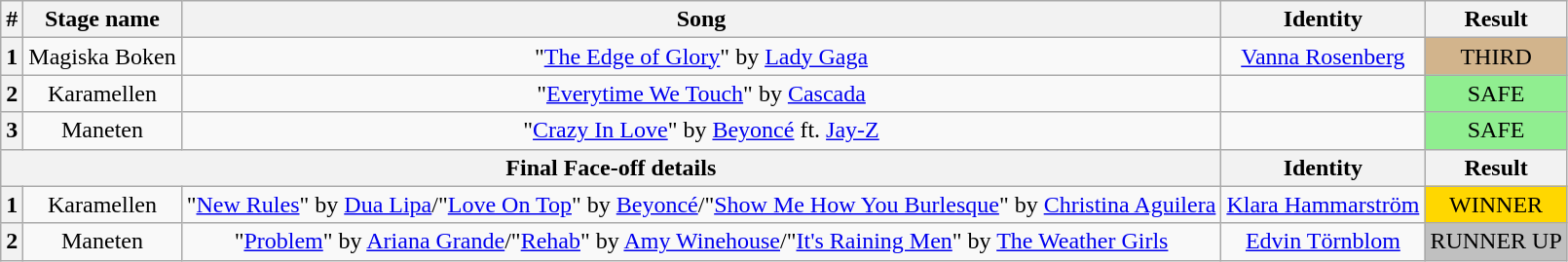<table class="wikitable plainrowheaders" style="text-align: center;">
<tr>
<th>#</th>
<th>Stage name</th>
<th>Song</th>
<th>Identity</th>
<th>Result</th>
</tr>
<tr>
<th>1</th>
<td>Magiska Boken</td>
<td>"<a href='#'>The Edge of Glory</a>" by <a href='#'>Lady Gaga</a></td>
<td><a href='#'>Vanna Rosenberg</a></td>
<td bgcolor=tan>THIRD</td>
</tr>
<tr>
<th>2</th>
<td>Karamellen</td>
<td>"<a href='#'>Everytime We Touch</a>" by <a href='#'>Cascada</a></td>
<td></td>
<td bgcolor=lightgreen>SAFE</td>
</tr>
<tr>
<th>3</th>
<td>Maneten</td>
<td>"<a href='#'>Crazy In Love</a>" by <a href='#'>Beyoncé</a> ft. <a href='#'>Jay-Z</a></td>
<td></td>
<td bgcolor=lightgreen>SAFE</td>
</tr>
<tr>
<th colspan="3">Final Face-off details</th>
<th>Identity</th>
<th>Result</th>
</tr>
<tr>
<th>1</th>
<td>Karamellen</td>
<td>"<a href='#'>New Rules</a>" by <a href='#'>Dua Lipa</a>/"<a href='#'>Love On Top</a>" by <a href='#'>Beyoncé</a>/"<a href='#'>Show Me How You Burlesque</a>" by <a href='#'>Christina Aguilera</a></td>
<td><a href='#'>Klara Hammarström</a></td>
<td bgcolor=gold>WINNER</td>
</tr>
<tr>
<th>2</th>
<td>Maneten</td>
<td>"<a href='#'>Problem</a>" by <a href='#'>Ariana Grande</a>/"<a href='#'>Rehab</a>" by <a href='#'>Amy Winehouse</a>/"<a href='#'>It's Raining Men</a>" by <a href='#'>The Weather Girls</a></td>
<td><a href='#'>Edvin Törnblom</a></td>
<td bgcolor=silver>RUNNER UP</td>
</tr>
</table>
